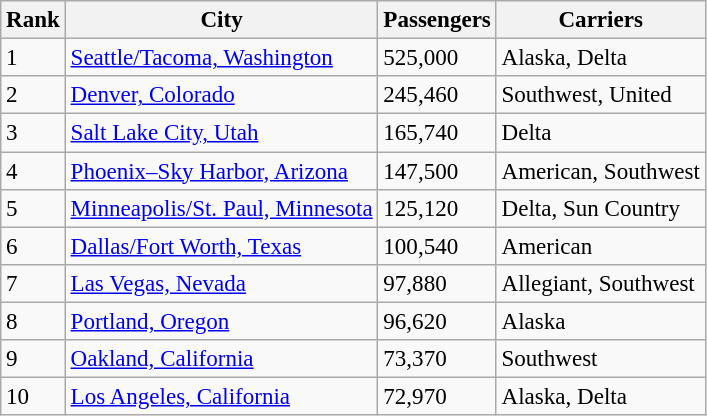<table class="wikitable sortable" style="font-size: 96%">
<tr>
<th>Rank</th>
<th>City</th>
<th>Passengers</th>
<th>Carriers</th>
</tr>
<tr>
<td>1</td>
<td> <a href='#'>Seattle/Tacoma, Washington</a></td>
<td>525,000</td>
<td>Alaska, Delta</td>
</tr>
<tr>
<td>2</td>
<td> <a href='#'>Denver, Colorado</a></td>
<td>245,460</td>
<td>Southwest, United</td>
</tr>
<tr>
<td>3</td>
<td> <a href='#'>Salt Lake City, Utah</a></td>
<td>165,740</td>
<td>Delta</td>
</tr>
<tr>
<td>4</td>
<td> <a href='#'>Phoenix–Sky Harbor, Arizona</a></td>
<td>147,500</td>
<td>American, Southwest</td>
</tr>
<tr>
<td>5</td>
<td> <a href='#'>Minneapolis/St. Paul, Minnesota</a></td>
<td>125,120</td>
<td>Delta, Sun Country</td>
</tr>
<tr>
<td>6</td>
<td> <a href='#'>Dallas/Fort Worth, Texas</a></td>
<td>100,540</td>
<td>American</td>
</tr>
<tr>
<td>7</td>
<td> <a href='#'>Las Vegas, Nevada</a></td>
<td>97,880</td>
<td>Allegiant, Southwest</td>
</tr>
<tr>
<td>8</td>
<td> <a href='#'>Portland, Oregon</a></td>
<td>96,620</td>
<td>Alaska</td>
</tr>
<tr>
<td>9</td>
<td> <a href='#'>Oakland, California</a></td>
<td>73,370</td>
<td>Southwest</td>
</tr>
<tr>
<td>10</td>
<td> <a href='#'>Los Angeles, California</a></td>
<td>72,970</td>
<td>Alaska, Delta</td>
</tr>
</table>
